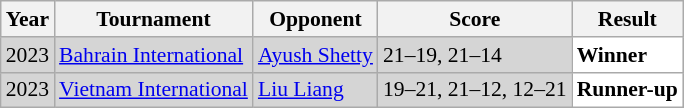<table class="sortable wikitable" style="font-size: 90%;">
<tr>
<th>Year</th>
<th>Tournament</th>
<th>Opponent</th>
<th>Score</th>
<th>Result</th>
</tr>
<tr style="background:#D5D5D5">
<td align="center">2023</td>
<td align="left"><a href='#'>Bahrain International</a></td>
<td align="left"> <a href='#'>Ayush Shetty</a></td>
<td align="left">21–19, 21–14</td>
<td style="text-align:left; background:white"> <strong>Winner</strong></td>
</tr>
<tr style="background:#D5D5D5">
<td align="center">2023</td>
<td align="left"><a href='#'>Vietnam International</a></td>
<td align="left"> <a href='#'>Liu Liang</a></td>
<td align="left">19–21, 21–12, 12–21</td>
<td style="text-align:left; background:white"> <strong>Runner-up</strong></td>
</tr>
</table>
